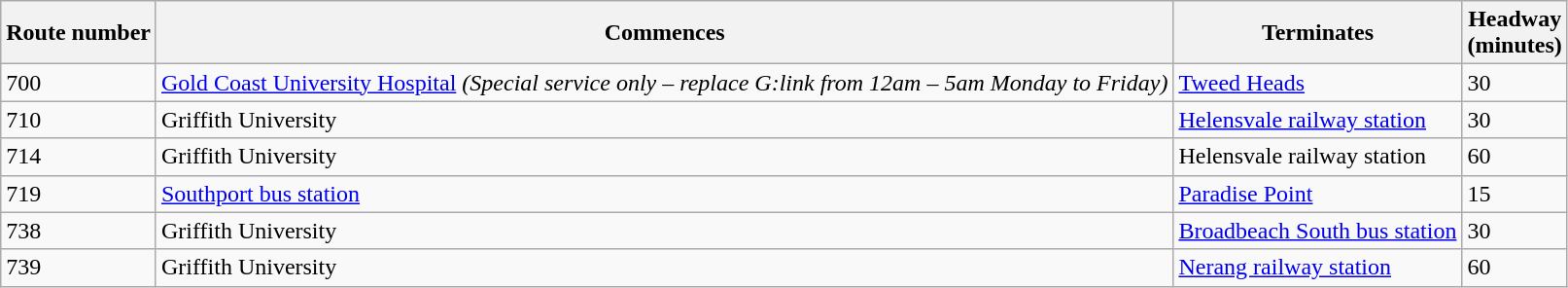<table class="wikitable">
<tr>
<th>Route number</th>
<th>Commences</th>
<th>Terminates</th>
<th>Headway<br>(minutes)</th>
</tr>
<tr>
<td>700</td>
<td><a href='#'>Gold Coast University Hospital</a> <em>(Special service only – replace G:link from 12am – 5am Monday to Friday)</em></td>
<td><a href='#'>Tweed Heads</a></td>
<td>30</td>
</tr>
<tr>
<td>710</td>
<td>Griffith University</td>
<td><a href='#'>Helensvale railway station</a></td>
<td>30</td>
</tr>
<tr>
<td>714</td>
<td>Griffith University</td>
<td>Helensvale railway station</td>
<td>60</td>
</tr>
<tr>
<td>719</td>
<td><a href='#'>Southport bus station</a></td>
<td><a href='#'>Paradise Point</a></td>
<td>15</td>
</tr>
<tr>
<td>738</td>
<td>Griffith University</td>
<td><a href='#'>Broadbeach South bus station</a></td>
<td>30</td>
</tr>
<tr>
<td>739</td>
<td>Griffith University</td>
<td><a href='#'>Nerang railway station</a></td>
<td>60</td>
</tr>
</table>
